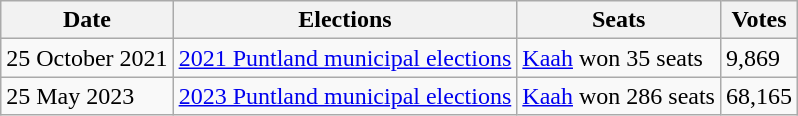<table class="wikitable">
<tr>
<th>Date</th>
<th>Elections</th>
<th>Seats</th>
<th>Votes</th>
</tr>
<tr>
<td>25 October 2021</td>
<td><a href='#'>2021 Puntland municipal elections</a></td>
<td><a href='#'>Kaah</a> won 35 seats</td>
<td>9,869</td>
</tr>
<tr>
<td>25 May 2023</td>
<td><a href='#'>2023 Puntland municipal elections</a></td>
<td><a href='#'>Kaah</a> won 286 seats</td>
<td>68,165</td>
</tr>
</table>
